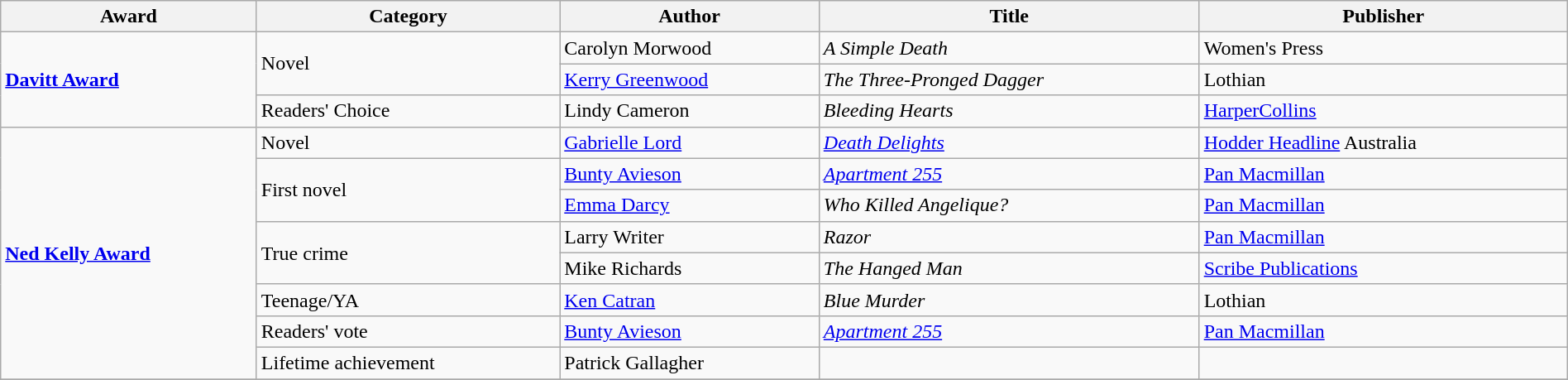<table class="wikitable" width=100%>
<tr>
<th>Award</th>
<th>Category</th>
<th>Author</th>
<th>Title</th>
<th>Publisher</th>
</tr>
<tr>
<td rowspan=3><strong><a href='#'>Davitt Award</a></strong></td>
<td rowspan=2>Novel</td>
<td>Carolyn Morwood</td>
<td><em>A Simple Death</em></td>
<td>Women's Press</td>
</tr>
<tr>
<td><a href='#'>Kerry Greenwood</a></td>
<td><em>The Three-Pronged Dagger</em></td>
<td>Lothian</td>
</tr>
<tr>
<td>Readers' Choice</td>
<td>Lindy Cameron</td>
<td><em>Bleeding Hearts</em></td>
<td><a href='#'>HarperCollins</a></td>
</tr>
<tr>
<td rowspan=8><strong><a href='#'>Ned Kelly Award</a></strong></td>
<td>Novel</td>
<td><a href='#'>Gabrielle Lord</a></td>
<td><em><a href='#'>Death Delights</a></em></td>
<td><a href='#'>Hodder Headline</a> Australia</td>
</tr>
<tr>
<td rowspan=2>First novel</td>
<td><a href='#'>Bunty Avieson</a></td>
<td><em><a href='#'>Apartment 255</a></em></td>
<td><a href='#'>Pan Macmillan</a></td>
</tr>
<tr>
<td><a href='#'>Emma Darcy</a></td>
<td><em>Who Killed Angelique?</em></td>
<td><a href='#'>Pan Macmillan</a></td>
</tr>
<tr>
<td rowspan=2>True crime</td>
<td>Larry Writer</td>
<td><em>Razor</em></td>
<td><a href='#'>Pan Macmillan</a></td>
</tr>
<tr>
<td>Mike Richards</td>
<td><em>The Hanged Man</em></td>
<td><a href='#'>Scribe Publications</a></td>
</tr>
<tr>
<td>Teenage/YA</td>
<td><a href='#'>Ken Catran</a></td>
<td><em>Blue Murder</em></td>
<td>Lothian</td>
</tr>
<tr>
<td>Readers' vote</td>
<td><a href='#'>Bunty Avieson</a></td>
<td><em><a href='#'>Apartment 255</a></em></td>
<td><a href='#'>Pan Macmillan</a></td>
</tr>
<tr>
<td>Lifetime achievement</td>
<td>Patrick Gallagher</td>
<td></td>
<td></td>
</tr>
<tr>
</tr>
</table>
